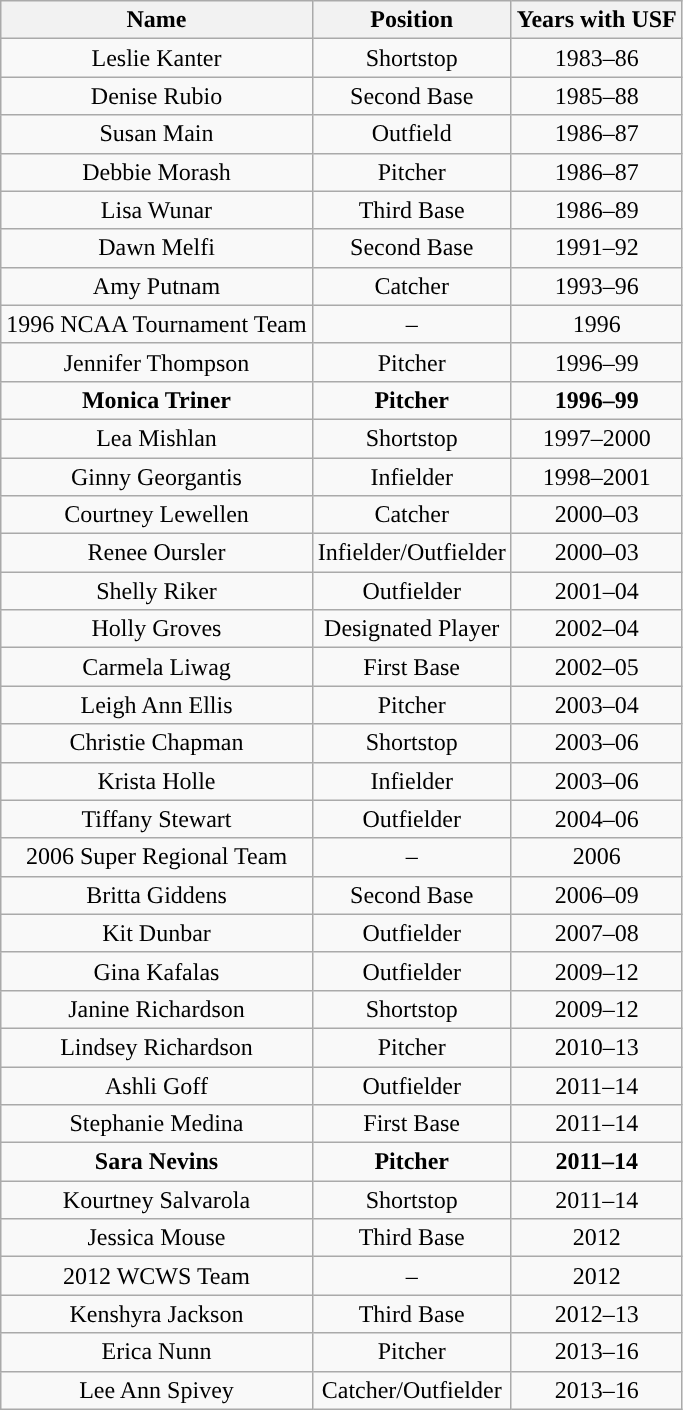<table class="wikitable sortable" style="text-align:center;">
<tr>
<th style="text-align:center;">Name</th>
<th style="text-align:center;">Position</th>
<th style="text-align:center;">Years with USF</th>
</tr>
<tr>
<td>Leslie Kanter</td>
<td>Shortstop</td>
<td>1983–86</td>
</tr>
<tr>
<td>Denise Rubio</td>
<td>Second Base</td>
<td>1985–88</td>
</tr>
<tr>
<td>Susan Main</td>
<td>Outfield</td>
<td>1986–87</td>
</tr>
<tr>
<td>Debbie Morash</td>
<td>Pitcher</td>
<td>1986–87</td>
</tr>
<tr>
<td>Lisa Wunar</td>
<td>Third Base</td>
<td>1986–89</td>
</tr>
<tr>
<td>Dawn Melfi</td>
<td>Second Base</td>
<td>1991–92</td>
</tr>
<tr>
<td>Amy Putnam</td>
<td>Catcher</td>
<td>1993–96</td>
</tr>
<tr>
<td>1996 NCAA Tournament Team</td>
<td>–</td>
<td>1996</td>
</tr>
<tr>
<td>Jennifer Thompson</td>
<td>Pitcher</td>
<td>1996–99</td>
</tr>
<tr>
<td><strong>Monica Triner</strong></td>
<td><strong>Pitcher</strong></td>
<td><strong>1996–99</strong></td>
</tr>
<tr>
<td>Lea Mishlan</td>
<td>Shortstop</td>
<td>1997–2000</td>
</tr>
<tr>
<td>Ginny Georgantis</td>
<td>Infielder</td>
<td>1998–2001</td>
</tr>
<tr>
<td>Courtney Lewellen</td>
<td>Catcher</td>
<td>2000–03</td>
</tr>
<tr>
<td>Renee Oursler</td>
<td>Infielder/Outfielder</td>
<td>2000–03</td>
</tr>
<tr>
<td>Shelly Riker</td>
<td>Outfielder</td>
<td>2001–04</td>
</tr>
<tr>
<td>Holly Groves</td>
<td>Designated Player</td>
<td>2002–04</td>
</tr>
<tr>
<td>Carmela Liwag</td>
<td>First Base</td>
<td>2002–05</td>
</tr>
<tr>
<td>Leigh Ann Ellis</td>
<td>Pitcher</td>
<td>2003–04</td>
</tr>
<tr>
<td>Christie Chapman</td>
<td>Shortstop</td>
<td>2003–06</td>
</tr>
<tr>
<td>Krista Holle</td>
<td>Infielder</td>
<td>2003–06</td>
</tr>
<tr>
<td>Tiffany Stewart</td>
<td>Outfielder</td>
<td>2004–06</td>
</tr>
<tr>
<td>2006 Super Regional Team</td>
<td>–</td>
<td>2006</td>
</tr>
<tr>
<td>Britta Giddens</td>
<td>Second Base</td>
<td>2006–09</td>
</tr>
<tr>
<td>Kit Dunbar</td>
<td>Outfielder</td>
<td>2007–08</td>
</tr>
<tr>
<td>Gina Kafalas</td>
<td>Outfielder</td>
<td>2009–12</td>
</tr>
<tr>
<td>Janine Richardson</td>
<td>Shortstop</td>
<td>2009–12</td>
</tr>
<tr>
<td>Lindsey Richardson</td>
<td>Pitcher</td>
<td>2010–13</td>
</tr>
<tr>
<td>Ashli Goff</td>
<td>Outfielder</td>
<td>2011–14</td>
</tr>
<tr>
<td>Stephanie Medina</td>
<td>First Base</td>
<td>2011–14</td>
</tr>
<tr>
<td><strong>Sara Nevins</strong></td>
<td><strong>Pitcher</strong></td>
<td><strong>2011–14</strong></td>
</tr>
<tr>
<td>Kourtney Salvarola</td>
<td>Shortstop</td>
<td>2011–14</td>
</tr>
<tr>
<td>Jessica Mouse</td>
<td>Third Base</td>
<td>2012</td>
</tr>
<tr>
<td>2012 WCWS Team</td>
<td>–</td>
<td>2012</td>
</tr>
<tr>
<td>Kenshyra Jackson</td>
<td>Third Base</td>
<td>2012–13</td>
</tr>
<tr>
<td>Erica Nunn</td>
<td>Pitcher</td>
<td>2013–16</td>
</tr>
<tr>
<td>Lee Ann Spivey</td>
<td>Catcher/Outfielder</td>
<td>2013–16</td>
</tr>
</table>
